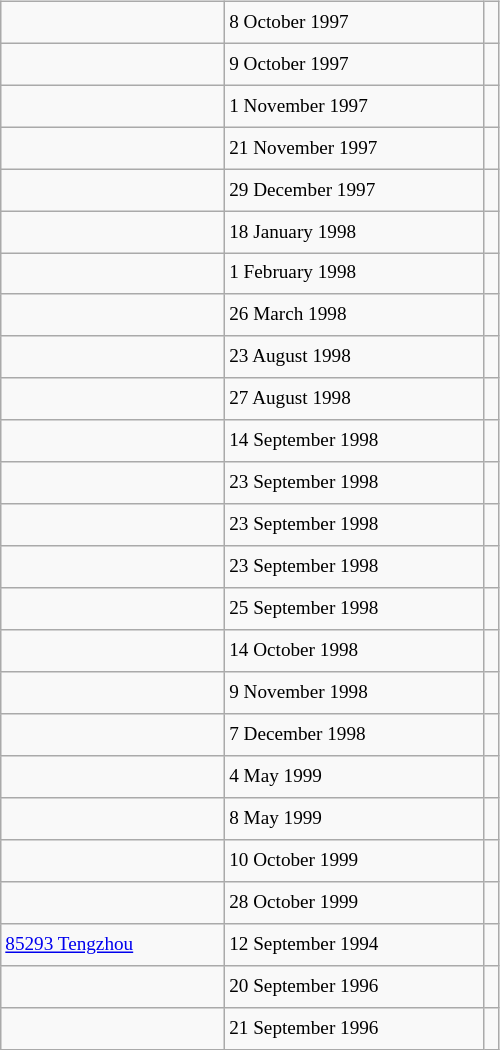<table class="wikitable" style="font-size: 80%; float: left; width: 26em; margin-right: 1em; height: 700px">
<tr>
<td></td>
<td>8 October 1997</td>
<td></td>
</tr>
<tr>
<td></td>
<td>9 October 1997</td>
<td></td>
</tr>
<tr>
<td></td>
<td>1 November 1997</td>
<td></td>
</tr>
<tr>
<td></td>
<td>21 November 1997</td>
<td></td>
</tr>
<tr>
<td></td>
<td>29 December 1997</td>
<td></td>
</tr>
<tr>
<td></td>
<td>18 January 1998</td>
<td></td>
</tr>
<tr>
<td></td>
<td>1 February 1998</td>
<td></td>
</tr>
<tr>
<td></td>
<td>26 March 1998</td>
<td></td>
</tr>
<tr>
<td></td>
<td>23 August 1998</td>
<td></td>
</tr>
<tr>
<td></td>
<td>27 August 1998</td>
<td></td>
</tr>
<tr>
<td></td>
<td>14 September 1998</td>
<td></td>
</tr>
<tr>
<td></td>
<td>23 September 1998</td>
<td></td>
</tr>
<tr>
<td></td>
<td>23 September 1998</td>
<td></td>
</tr>
<tr>
<td></td>
<td>23 September 1998</td>
<td></td>
</tr>
<tr>
<td></td>
<td>25 September 1998</td>
<td></td>
</tr>
<tr>
<td></td>
<td>14 October 1998</td>
<td></td>
</tr>
<tr>
<td></td>
<td>9 November 1998</td>
<td></td>
</tr>
<tr>
<td></td>
<td>7 December 1998</td>
<td></td>
</tr>
<tr>
<td></td>
<td>4 May 1999</td>
<td></td>
</tr>
<tr>
<td></td>
<td>8 May 1999</td>
<td></td>
</tr>
<tr>
<td></td>
<td>10 October 1999</td>
<td></td>
</tr>
<tr>
<td></td>
<td>28 October 1999</td>
<td></td>
</tr>
<tr>
<td><a href='#'>85293 Tengzhou</a></td>
<td>12 September 1994</td>
<td></td>
</tr>
<tr>
<td></td>
<td>20 September 1996</td>
<td></td>
</tr>
<tr>
<td></td>
<td>21 September 1996</td>
<td></td>
</tr>
</table>
